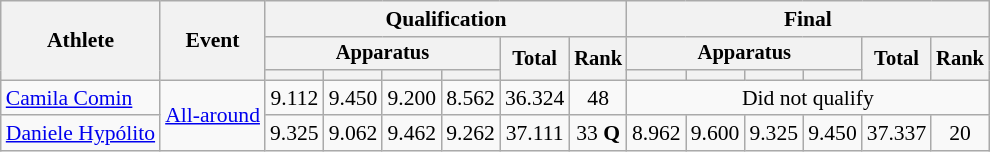<table class=wikitable style=font-size:90%;text-align:center>
<tr>
<th rowspan=3>Athlete</th>
<th rowspan=3>Event</th>
<th colspan=6>Qualification</th>
<th colspan=6>Final</th>
</tr>
<tr style=font-size:95%>
<th colspan=4>Apparatus</th>
<th rowspan=2>Total</th>
<th rowspan=2>Rank</th>
<th colspan=4>Apparatus</th>
<th rowspan=2>Total</th>
<th rowspan=2>Rank</th>
</tr>
<tr style=font-size:95%>
<th></th>
<th></th>
<th></th>
<th></th>
<th></th>
<th></th>
<th></th>
<th></th>
</tr>
<tr>
<td align=left><a href='#'>Camila Comin</a></td>
<td align=left rowspan=2><a href='#'>All-around</a></td>
<td>9.112</td>
<td>9.450</td>
<td>9.200</td>
<td>8.562</td>
<td>36.324</td>
<td>48</td>
<td colspan=6>Did not qualify</td>
</tr>
<tr>
<td align=left><a href='#'>Daniele Hypólito</a></td>
<td>9.325</td>
<td>9.062</td>
<td>9.462</td>
<td>9.262</td>
<td>37.111</td>
<td>33 <strong>Q</strong></td>
<td>8.962</td>
<td>9.600</td>
<td>9.325</td>
<td>9.450</td>
<td>37.337</td>
<td>20</td>
</tr>
</table>
